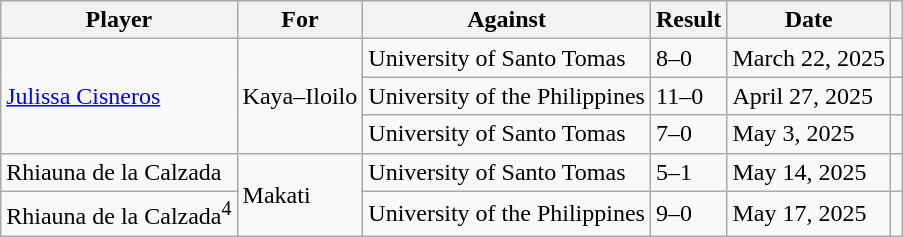<table class="wikitable">
<tr>
<th>Player</th>
<th>For</th>
<th>Against</th>
<th style="text-align:center">Result</th>
<th>Date</th>
<th></th>
</tr>
<tr>
<td rowspan="3"> <a href='#'>Julissa Cisneros</a></td>
<td rowspan="3">Kaya–Iloilo</td>
<td>University of Santo Tomas</td>
<td>8–0</td>
<td>March 22, 2025</td>
<td></td>
</tr>
<tr>
<td>University of the Philippines</td>
<td>11–0</td>
<td>April 27, 2025</td>
<td></td>
</tr>
<tr>
<td>University of Santo Tomas</td>
<td>7–0</td>
<td>May 3, 2025</td>
<td></td>
</tr>
<tr>
<td> Rhiauna de la Calzada</td>
<td rowspan="3">Makati</td>
<td>University of Santo Tomas</td>
<td>5–1</td>
<td>May 14, 2025</td>
<td></td>
</tr>
<tr>
<td> Rhiauna de la Calzada<sup>4</sup></td>
<td>University of the Philippines</td>
<td>9–0</td>
<td>May 17, 2025</td>
<td></td>
</tr>
</table>
